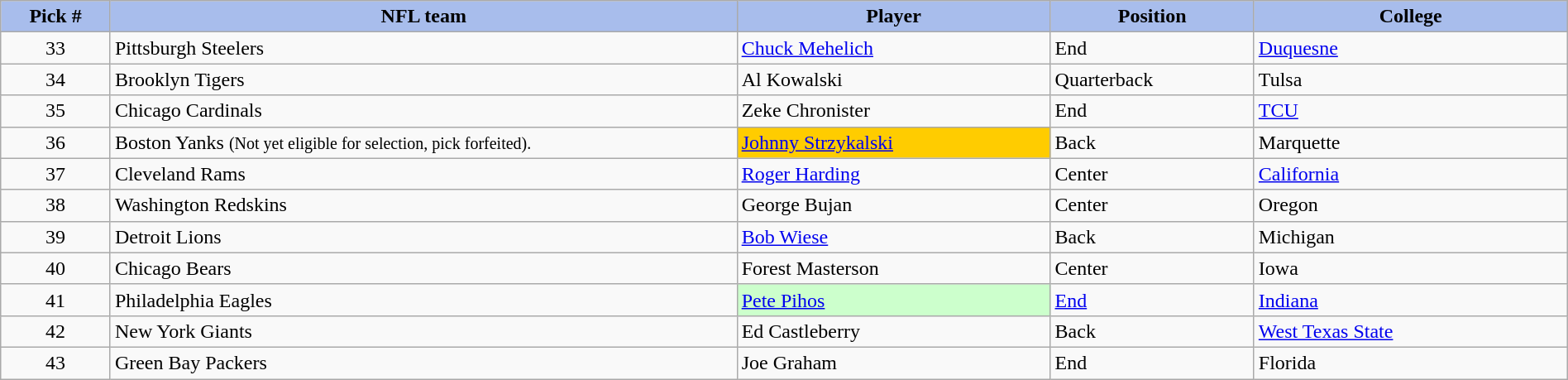<table class="wikitable sortable sortable" style="width: 100%">
<tr>
<th style="background:#A8BDEC;" width=7%>Pick #</th>
<th width=40% style="background:#A8BDEC;">NFL team</th>
<th width=20% style="background:#A8BDEC;">Player</th>
<th width=13% style="background:#A8BDEC;">Position</th>
<th style="background:#A8BDEC;">College</th>
</tr>
<tr>
<td align=center>33</td>
<td>Pittsburgh Steelers</td>
<td><a href='#'>Chuck Mehelich</a></td>
<td>End</td>
<td><a href='#'>Duquesne</a></td>
</tr>
<tr>
<td align=center>34</td>
<td>Brooklyn Tigers</td>
<td>Al Kowalski</td>
<td>Quarterback</td>
<td>Tulsa</td>
</tr>
<tr>
<td align=center>35</td>
<td>Chicago Cardinals</td>
<td>Zeke Chronister</td>
<td>End</td>
<td><a href='#'>TCU</a></td>
</tr>
<tr>
<td align=center>36</td>
<td>Boston Yanks  <small>(Not yet eligible for selection, pick forfeited).</small></td>
<td bgcolor="#FFCC00"><a href='#'>Johnny Strzykalski</a></td>
<td>Back</td>
<td>Marquette</td>
</tr>
<tr>
<td align=center>37</td>
<td>Cleveland Rams</td>
<td><a href='#'>Roger Harding</a></td>
<td>Center</td>
<td><a href='#'>California</a></td>
</tr>
<tr>
<td align=center>38</td>
<td>Washington Redskins</td>
<td>George Bujan</td>
<td>Center</td>
<td>Oregon</td>
</tr>
<tr>
<td align=center>39</td>
<td>Detroit Lions</td>
<td><a href='#'>Bob Wiese</a></td>
<td>Back</td>
<td>Michigan</td>
</tr>
<tr>
<td align=center>40</td>
<td>Chicago Bears</td>
<td>Forest Masterson</td>
<td>Center</td>
<td>Iowa</td>
</tr>
<tr>
<td align=center>41</td>
<td>Philadelphia Eagles</td>
<td bgcolor="#CCFFCC"><a href='#'>Pete Pihos</a></td>
<td><a href='#'>End</a></td>
<td><a href='#'>Indiana</a></td>
</tr>
<tr>
<td align=center>42</td>
<td>New York Giants</td>
<td>Ed Castleberry</td>
<td>Back</td>
<td><a href='#'>West Texas State</a></td>
</tr>
<tr>
<td align=center>43</td>
<td>Green Bay Packers</td>
<td>Joe Graham</td>
<td>End</td>
<td>Florida</td>
</tr>
</table>
